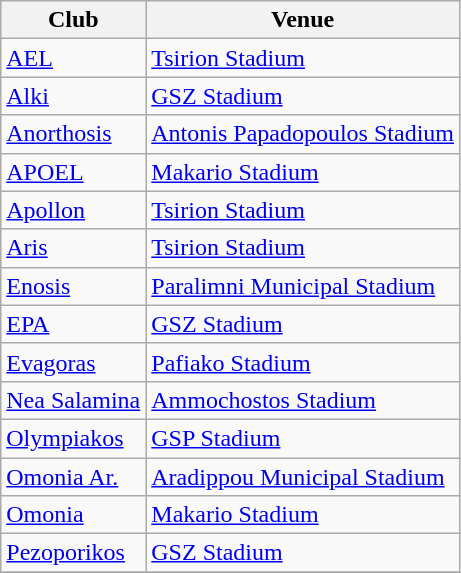<table class="wikitable">
<tr>
<th>Club</th>
<th>Venue</th>
</tr>
<tr>
<td><a href='#'>AEL</a></td>
<td><a href='#'>Tsirion Stadium</a></td>
</tr>
<tr>
<td><a href='#'>Alki</a></td>
<td><a href='#'>GSZ Stadium</a></td>
</tr>
<tr>
<td><a href='#'>Anorthosis</a></td>
<td><a href='#'>Antonis Papadopoulos Stadium</a></td>
</tr>
<tr>
<td><a href='#'>APOEL</a></td>
<td><a href='#'>Makario Stadium</a></td>
</tr>
<tr>
<td><a href='#'>Apollon</a></td>
<td><a href='#'>Tsirion Stadium</a></td>
</tr>
<tr>
<td><a href='#'>Aris</a></td>
<td><a href='#'>Tsirion Stadium</a></td>
</tr>
<tr>
<td><a href='#'>Enosis</a></td>
<td><a href='#'>Paralimni Municipal Stadium</a></td>
</tr>
<tr>
<td><a href='#'>EPA</a></td>
<td><a href='#'>GSZ Stadium</a></td>
</tr>
<tr>
<td><a href='#'>Evagoras</a></td>
<td><a href='#'>Pafiako Stadium</a></td>
</tr>
<tr>
<td><a href='#'>Nea Salamina</a></td>
<td><a href='#'>Ammochostos Stadium</a></td>
</tr>
<tr>
<td><a href='#'>Olympiakos</a></td>
<td><a href='#'>GSP Stadium</a></td>
</tr>
<tr>
<td><a href='#'>Omonia Ar.</a></td>
<td><a href='#'>Aradippou Municipal Stadium</a></td>
</tr>
<tr>
<td><a href='#'>Omonia</a></td>
<td><a href='#'>Makario Stadium</a></td>
</tr>
<tr>
<td><a href='#'>Pezoporikos</a></td>
<td><a href='#'>GSZ Stadium</a></td>
</tr>
<tr>
</tr>
</table>
